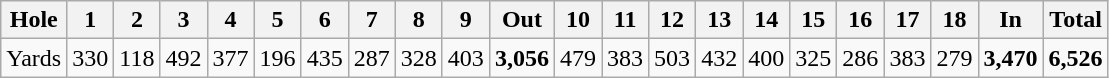<table class="wikitable" style="text-align:center">
<tr>
<th align="left">Hole</th>
<th>1</th>
<th>2</th>
<th>3</th>
<th>4</th>
<th>5</th>
<th>6</th>
<th>7</th>
<th>8</th>
<th>9</th>
<th>Out</th>
<th>10</th>
<th>11</th>
<th>12</th>
<th>13</th>
<th>14</th>
<th>15</th>
<th>16</th>
<th>17</th>
<th>18</th>
<th>In</th>
<th>Total</th>
</tr>
<tr>
<td align="center">Yards</td>
<td>330</td>
<td>118</td>
<td>492</td>
<td>377</td>
<td>196</td>
<td>435</td>
<td>287</td>
<td>328</td>
<td>403</td>
<td><strong>3,056</strong></td>
<td>479</td>
<td>383</td>
<td>503</td>
<td>432</td>
<td>400</td>
<td>325</td>
<td>286</td>
<td>383</td>
<td>279</td>
<td><strong>3,470</strong></td>
<td><strong>6,526</strong></td>
</tr>
</table>
